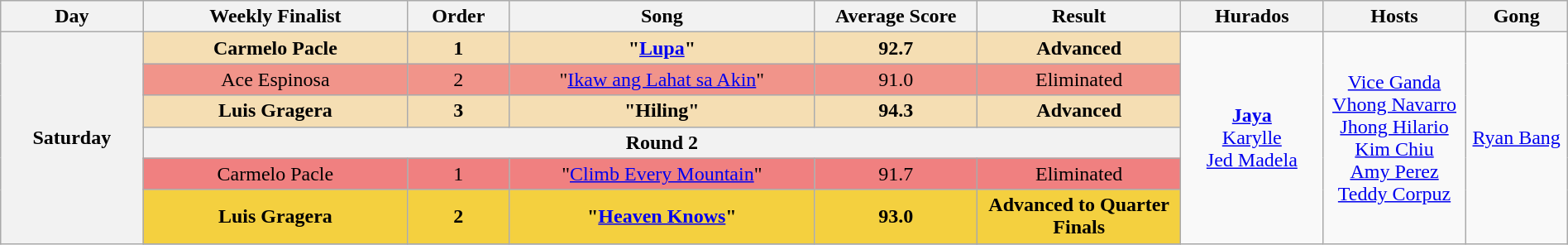<table class="wikitable mw-collapsible mw-collapsed" style="text-align:center; width:100%">
<tr>
<th width="07%">Day</th>
<th width="13%">Weekly Finalist</th>
<th width="05%">Order</th>
<th width="15%">Song</th>
<th width="08%">Average Score</th>
<th width="10%">Result</th>
<th width="07%">Hurados</th>
<th width="07%">Hosts</th>
<th width="05%">Gong</th>
</tr>
<tr>
<th rowspan="9">Saturday<br><small></small></th>
<td style="background-color:#F5DEB3;"><strong>Carmelo Pacle</strong></td>
<td style="background-color:#F5DEB3;"><strong>1</strong></td>
<td style="background-color:#F5DEB3;"><strong>"<a href='#'>Lupa</a>"</strong></td>
<td style="background-color:#F5DEB3;"><strong>92.7</strong></td>
<td style="background-color:#F5DEB3;"><strong>Advanced</strong></td>
<td rowspan="9"><strong><a href='#'>Jaya</a></strong><br> <a href='#'>Karylle</a> <br> <a href='#'>Jed Madela</a></td>
<td rowspan="9"><a href='#'>Vice Ganda</a><br> <a href='#'>Vhong Navarro</a><br><a href='#'>Jhong Hilario</a><br><a href='#'>Kim Chiu</a><br><a href='#'>Amy Perez</a><br><a href='#'>Teddy Corpuz</a></td>
<td rowspan="9"><a href='#'>Ryan Bang</a></td>
</tr>
<tr>
<td style="background-color:#F1948A;">Ace Espinosa</td>
<td style="background-color:#F1948A;">2</td>
<td style="background-color:#F1948A;">"<a href='#'>Ikaw ang Lahat sa Akin</a>"</td>
<td style="background-color:#F1948A;">91.0</td>
<td style="background-color:#F1948A;">Eliminated</td>
</tr>
<tr>
<td style="background-color:#F5DEB3;"><strong>Luis Gragera</strong></td>
<td style="background-color:#F5DEB3;"><strong>3</strong></td>
<td style="background-color:#F5DEB3;"><strong>"Hiling"</strong></td>
<td style="background-color:#F5DEB3;"><strong>94.3</strong></td>
<td style="background-color:#F5DEB3;"><strong>Advanced</strong></td>
</tr>
<tr>
<th colspan="5">Round 2</th>
</tr>
<tr>
<td style="background-color:#F08080;">Carmelo Pacle</td>
<td style="background-color:#F08080;">1</td>
<td style="background-color:#F08080;">"<a href='#'>Climb Every Mountain</a>"</td>
<td style="background-color:#F08080;">91.7</td>
<td style="background-color:#F08080;">Eliminated</td>
</tr>
<tr>
<td style="background-color:#F4D03F;"><strong>Luis Gragera</strong></td>
<td style="background-color:#F4D03F;"><strong>2</strong></td>
<td style="background-color:#F4D03F;"><strong>"<a href='#'>Heaven Knows</a>"</strong></td>
<td style="background-color:#F4D03F;"><strong>93.0</strong></td>
<td style="background-color:#F4D03F;"><strong>Advanced to Quarter Finals</strong></td>
</tr>
<tr>
</tr>
</table>
